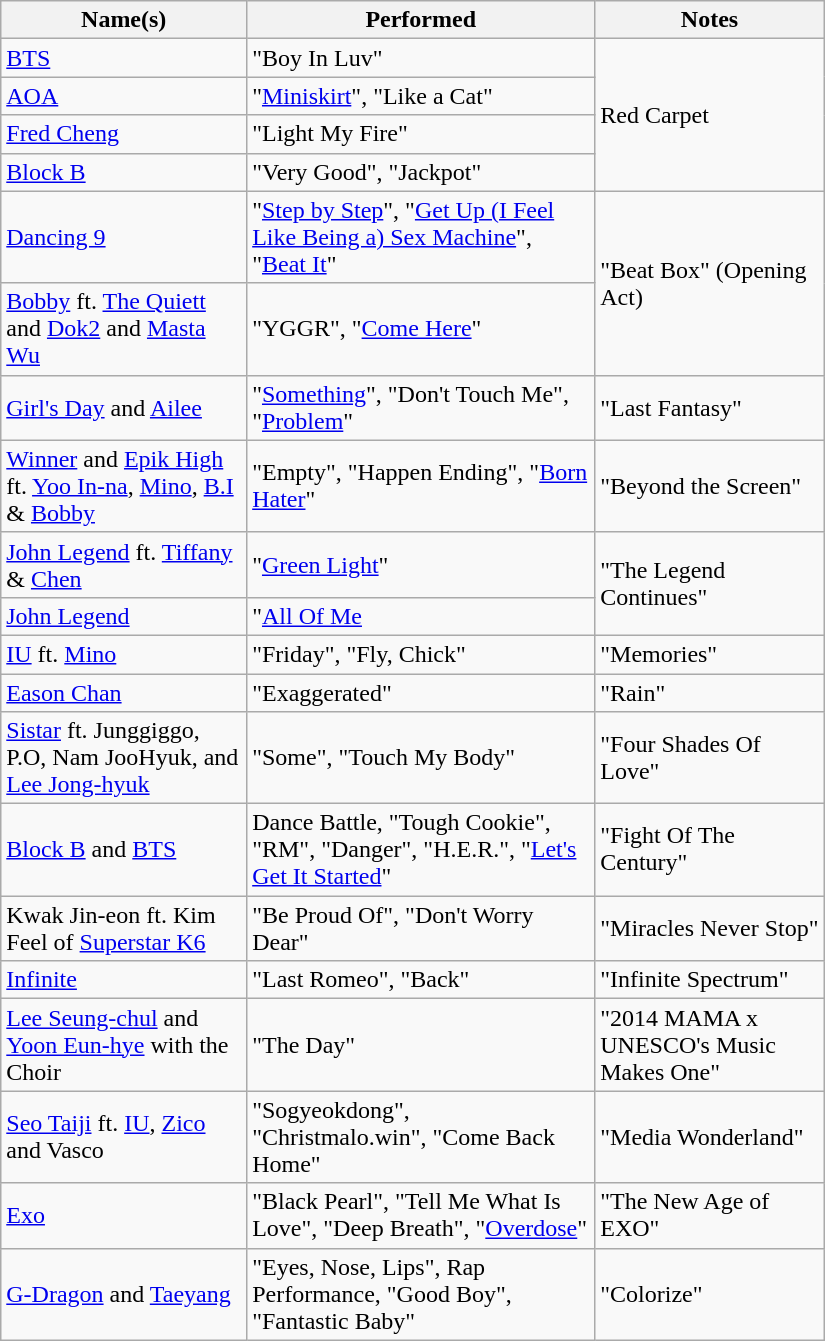<table class="wikitable" style="width:550px">
<tr>
<th>Name(s)</th>
<th>Performed</th>
<th>Notes</th>
</tr>
<tr>
<td><a href='#'>BTS</a></td>
<td>"Boy In Luv"</td>
<td rowspan=4>Red Carpet</td>
</tr>
<tr>
<td><a href='#'>AOA</a></td>
<td>"<a href='#'>Miniskirt</a>", "Like a Cat"</td>
</tr>
<tr>
<td><a href='#'>Fred Cheng</a></td>
<td>"Light My Fire"</td>
</tr>
<tr>
<td><a href='#'>Block B</a></td>
<td>"Very Good", "Jackpot"</td>
</tr>
<tr>
<td><a href='#'>Dancing 9</a></td>
<td>"<a href='#'>Step by Step</a>", "<a href='#'>Get Up (I Feel Like Being a) Sex Machine</a>", "<a href='#'>Beat It</a>"</td>
<td rowspan=2>"Beat Box" (Opening Act)</td>
</tr>
<tr>
<td><a href='#'>Bobby</a> ft. <a href='#'>The Quiett</a> and <a href='#'>Dok2</a> and <a href='#'>Masta Wu</a></td>
<td>"YGGR", "<a href='#'>Come Here</a>"</td>
</tr>
<tr>
<td><a href='#'>Girl's Day</a> and <a href='#'>Ailee</a></td>
<td>"<a href='#'>Something</a>", "Don't Touch Me", "<a href='#'>Problem</a>"</td>
<td>"Last Fantasy"</td>
</tr>
<tr>
<td><a href='#'>Winner</a> and <a href='#'>Epik High</a> ft. <a href='#'>Yoo In-na</a>, <a href='#'>Mino</a>, <a href='#'>B.I</a> & <a href='#'>Bobby</a></td>
<td>"Empty", "Happen Ending", "<a href='#'>Born Hater</a>"</td>
<td>"Beyond the Screen"</td>
</tr>
<tr>
<td><a href='#'>John Legend</a> ft. <a href='#'>Tiffany</a> & <a href='#'>Chen</a></td>
<td>"<a href='#'>Green Light</a>"</td>
<td rowspan=2>"The Legend Continues"</td>
</tr>
<tr>
<td><a href='#'>John Legend</a></td>
<td>"<a href='#'>All Of Me</a></td>
</tr>
<tr>
<td><a href='#'>IU</a> ft. <a href='#'>Mino</a></td>
<td>"Friday", "Fly, Chick"</td>
<td>"Memories"</td>
</tr>
<tr>
<td><a href='#'>Eason Chan</a></td>
<td>"Exaggerated"</td>
<td>"Rain"</td>
</tr>
<tr>
<td><a href='#'>Sistar</a> ft. Junggiggo, P.O, Nam JooHyuk, and <a href='#'>Lee Jong-hyuk</a></td>
<td>"Some", "Touch My Body"</td>
<td>"Four Shades Of Love"</td>
</tr>
<tr>
<td><a href='#'>Block B</a> and <a href='#'>BTS</a></td>
<td>Dance Battle, "Tough Cookie", "RM", "Danger", "H.E.R.", "<a href='#'>Let's Get It Started</a>"</td>
<td>"Fight Of The Century"</td>
</tr>
<tr>
<td>Kwak Jin-eon ft. Kim Feel of <a href='#'>Superstar K6</a></td>
<td>"Be Proud Of", "Don't Worry Dear"</td>
<td>"Miracles Never Stop"</td>
</tr>
<tr>
<td><a href='#'>Infinite</a></td>
<td>"Last Romeo", "Back"</td>
<td>"Infinite Spectrum"</td>
</tr>
<tr>
<td><a href='#'>Lee Seung-chul</a> and <a href='#'>Yoon Eun-hye</a> with the Choir</td>
<td>"The Day"</td>
<td>"2014 MAMA x UNESCO's Music Makes One"</td>
</tr>
<tr>
<td><a href='#'>Seo Taiji</a> ft. <a href='#'>IU</a>, <a href='#'>Zico</a> and Vasco</td>
<td>"Sogyeokdong", "Christmalo.win", "Come Back Home"</td>
<td>"Media Wonderland"</td>
</tr>
<tr>
<td><a href='#'>Exo</a></td>
<td>"Black Pearl", "Tell Me What Is Love", "Deep Breath", "<a href='#'>Overdose</a>"</td>
<td>"The New Age of EXO"</td>
</tr>
<tr>
<td><a href='#'>G-Dragon</a> and <a href='#'>Taeyang</a></td>
<td>"Eyes, Nose, Lips", Rap Performance, "Good Boy", "Fantastic Baby"</td>
<td>"Colorize"</td>
</tr>
</table>
